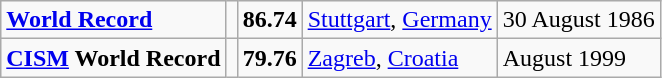<table class="wikitable">
<tr>
<td><strong><a href='#'>World Record</a></strong></td>
<td></td>
<td><strong>86.74</strong></td>
<td><a href='#'>Stuttgart</a>, <a href='#'>Germany</a></td>
<td>30 August 1986</td>
</tr>
<tr>
<td><strong><a href='#'>CISM</a> World Record</strong></td>
<td></td>
<td><strong>79.76</strong></td>
<td><a href='#'>Zagreb</a>, <a href='#'>Croatia</a></td>
<td>August 1999</td>
</tr>
</table>
